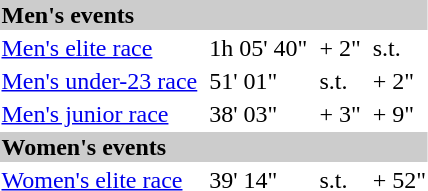<table>
<tr bgcolor="#cccccc">
<td colspan=7><strong>Men's events</strong></td>
</tr>
<tr>
<td><a href='#'>Men's elite race</a> <br></td>
<td></td>
<td>1h 05' 40"</td>
<td></td>
<td>+ 2"</td>
<td></td>
<td>s.t.</td>
</tr>
<tr>
<td><a href='#'>Men's under-23 race</a> <br></td>
<td></td>
<td>51' 01"</td>
<td></td>
<td>s.t.</td>
<td></td>
<td>+ 2"</td>
</tr>
<tr>
<td><a href='#'>Men's junior race</a> <br></td>
<td></td>
<td>38' 03"</td>
<td></td>
<td>+ 3"</td>
<td></td>
<td>+ 9"</td>
</tr>
<tr bgcolor="#cccccc">
<td colspan=7><strong>Women's events</strong></td>
</tr>
<tr>
<td><a href='#'>Women's elite race</a><br></td>
<td></td>
<td>39' 14"</td>
<td></td>
<td>s.t.</td>
<td></td>
<td>+ 52"</td>
</tr>
</table>
